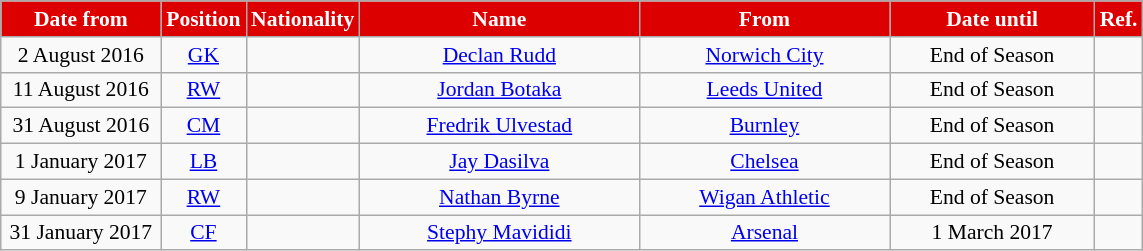<table class="wikitable"  style="text-align:center; font-size:90%; ">
<tr>
<th style="background:#DD0000; color:white; width:100px;">Date from</th>
<th style="background:#DD0000; color:white; width:50px;">Position</th>
<th style="background:#DD0000; color:white; width:50px;">Nationality</th>
<th style="background:#DD0000; color:white; width:180px;">Name</th>
<th style="background:#DD0000; color:white; width:160px;">From</th>
<th style="background:#DD0000; color:white; width:130px;">Date until</th>
<th style="background:#DD0000; color:white; width:25px;">Ref.</th>
</tr>
<tr>
<td>2 August 2016</td>
<td><a href='#'>GK</a></td>
<td></td>
<td><a href='#'>Declan Rudd</a></td>
<td><a href='#'>Norwich City</a></td>
<td>End of Season</td>
<td></td>
</tr>
<tr>
<td>11 August 2016</td>
<td><a href='#'>RW</a></td>
<td></td>
<td><a href='#'>Jordan Botaka</a></td>
<td><a href='#'>Leeds United</a></td>
<td>End of Season</td>
<td></td>
</tr>
<tr>
<td>31 August 2016</td>
<td><a href='#'>CM</a></td>
<td></td>
<td><a href='#'>Fredrik Ulvestad</a></td>
<td><a href='#'>Burnley</a></td>
<td>End of Season</td>
<td></td>
</tr>
<tr>
<td>1 January 2017</td>
<td><a href='#'>LB</a></td>
<td></td>
<td><a href='#'>Jay Dasilva</a></td>
<td><a href='#'>Chelsea</a></td>
<td>End of Season</td>
<td></td>
</tr>
<tr>
<td>9 January 2017</td>
<td><a href='#'>RW</a></td>
<td></td>
<td><a href='#'>Nathan Byrne</a></td>
<td><a href='#'>Wigan Athletic</a></td>
<td>End of Season</td>
<td></td>
</tr>
<tr>
<td>31 January 2017</td>
<td><a href='#'>CF</a></td>
<td></td>
<td><a href='#'>Stephy Mavididi</a></td>
<td><a href='#'>Arsenal</a></td>
<td>1 March 2017</td>
<td></td>
</tr>
</table>
